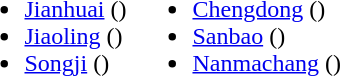<table>
<tr>
<td valign="top"><br><ul><li><a href='#'>Jianhuai</a> ()</li><li><a href='#'>Jiaoling</a> ()</li><li><a href='#'>Songji</a> ()</li></ul></td>
<td valign="top"><br><ul><li><a href='#'>Chengdong</a> ()</li><li><a href='#'>Sanbao</a> ()</li><li><a href='#'>Nanmachang</a> ()</li></ul></td>
</tr>
</table>
